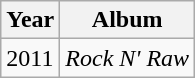<table class="wikitable">
<tr>
<th>Year</th>
<th>Album</th>
</tr>
<tr>
<td>2011</td>
<td><em>Rock N' Raw</em></td>
</tr>
</table>
